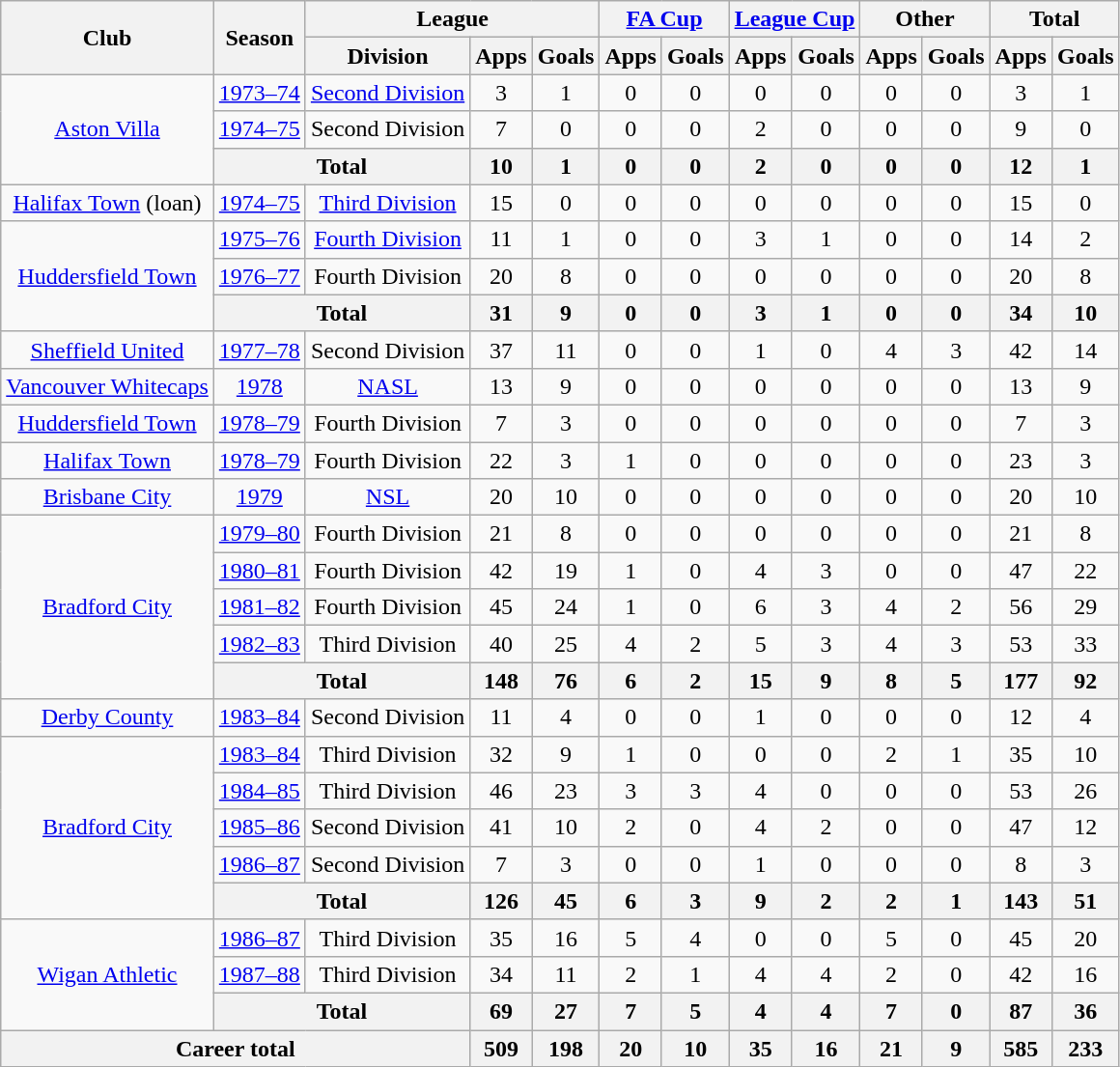<table class=wikitable style=text-align:center>
<tr>
<th rowspan=2>Club</th>
<th rowspan=2>Season</th>
<th colspan=3>League</th>
<th colspan=2><a href='#'>FA Cup</a></th>
<th colspan=2><a href='#'>League Cup</a></th>
<th colspan=2>Other</th>
<th colspan=2>Total</th>
</tr>
<tr>
<th>Division</th>
<th>Apps</th>
<th>Goals</th>
<th>Apps</th>
<th>Goals</th>
<th>Apps</th>
<th>Goals</th>
<th>Apps</th>
<th>Goals</th>
<th>Apps</th>
<th>Goals</th>
</tr>
<tr>
<td rowspan=3><a href='#'>Aston Villa</a></td>
<td><a href='#'>1973–74</a></td>
<td><a href='#'>Second Division</a></td>
<td>3</td>
<td>1</td>
<td>0</td>
<td>0</td>
<td>0</td>
<td>0</td>
<td>0</td>
<td>0</td>
<td>3</td>
<td>1</td>
</tr>
<tr>
<td><a href='#'>1974–75</a></td>
<td>Second Division</td>
<td>7</td>
<td>0</td>
<td>0</td>
<td>0</td>
<td>2</td>
<td>0</td>
<td>0</td>
<td>0</td>
<td>9</td>
<td>0</td>
</tr>
<tr>
<th colspan=2>Total</th>
<th>10</th>
<th>1</th>
<th>0</th>
<th>0</th>
<th>2</th>
<th>0</th>
<th>0</th>
<th>0</th>
<th>12</th>
<th>1</th>
</tr>
<tr>
<td><a href='#'>Halifax Town</a> (loan)</td>
<td><a href='#'>1974–75</a></td>
<td><a href='#'>Third Division</a></td>
<td>15</td>
<td>0</td>
<td>0</td>
<td>0</td>
<td>0</td>
<td>0</td>
<td>0</td>
<td>0</td>
<td>15</td>
<td>0</td>
</tr>
<tr>
<td rowspan=3><a href='#'>Huddersfield Town</a></td>
<td><a href='#'>1975–76</a></td>
<td><a href='#'>Fourth Division</a></td>
<td>11</td>
<td>1</td>
<td>0</td>
<td>0</td>
<td>3</td>
<td>1</td>
<td>0</td>
<td>0</td>
<td>14</td>
<td>2</td>
</tr>
<tr>
<td><a href='#'>1976–77</a></td>
<td>Fourth Division</td>
<td>20</td>
<td>8</td>
<td>0</td>
<td>0</td>
<td>0</td>
<td>0</td>
<td>0</td>
<td>0</td>
<td>20</td>
<td>8</td>
</tr>
<tr>
<th colspan=2>Total</th>
<th>31</th>
<th>9</th>
<th>0</th>
<th>0</th>
<th>3</th>
<th>1</th>
<th>0</th>
<th>0</th>
<th>34</th>
<th>10</th>
</tr>
<tr>
<td><a href='#'>Sheffield United</a></td>
<td><a href='#'>1977–78</a></td>
<td>Second Division</td>
<td>37</td>
<td>11</td>
<td>0</td>
<td>0</td>
<td>1</td>
<td>0</td>
<td>4</td>
<td>3</td>
<td>42</td>
<td>14</td>
</tr>
<tr>
<td><a href='#'>Vancouver Whitecaps</a></td>
<td><a href='#'>1978</a></td>
<td><a href='#'>NASL</a></td>
<td>13</td>
<td>9</td>
<td>0</td>
<td>0</td>
<td>0</td>
<td>0</td>
<td>0</td>
<td>0</td>
<td>13</td>
<td>9</td>
</tr>
<tr>
<td><a href='#'>Huddersfield Town</a></td>
<td><a href='#'>1978–79</a></td>
<td>Fourth Division</td>
<td>7</td>
<td>3</td>
<td>0</td>
<td>0</td>
<td>0</td>
<td>0</td>
<td>0</td>
<td>0</td>
<td>7</td>
<td>3</td>
</tr>
<tr>
<td><a href='#'>Halifax Town</a></td>
<td><a href='#'>1978–79</a></td>
<td>Fourth Division</td>
<td>22</td>
<td>3</td>
<td>1</td>
<td>0</td>
<td>0</td>
<td>0</td>
<td>0</td>
<td>0</td>
<td>23</td>
<td>3</td>
</tr>
<tr>
<td><a href='#'>Brisbane City</a></td>
<td><a href='#'>1979</a></td>
<td><a href='#'>NSL</a></td>
<td>20</td>
<td>10</td>
<td>0</td>
<td>0</td>
<td>0</td>
<td>0</td>
<td>0</td>
<td>0</td>
<td>20</td>
<td>10</td>
</tr>
<tr>
<td rowspan=5><a href='#'>Bradford City</a></td>
<td><a href='#'>1979–80</a></td>
<td>Fourth Division</td>
<td>21</td>
<td>8</td>
<td>0</td>
<td>0</td>
<td>0</td>
<td>0</td>
<td>0</td>
<td>0</td>
<td>21</td>
<td>8</td>
</tr>
<tr>
<td><a href='#'>1980–81</a></td>
<td>Fourth Division</td>
<td>42</td>
<td>19</td>
<td>1</td>
<td>0</td>
<td>4</td>
<td>3</td>
<td>0</td>
<td>0</td>
<td>47</td>
<td>22</td>
</tr>
<tr>
<td><a href='#'>1981–82</a></td>
<td>Fourth Division</td>
<td>45</td>
<td>24</td>
<td>1</td>
<td>0</td>
<td>6</td>
<td>3</td>
<td>4</td>
<td>2</td>
<td>56</td>
<td>29</td>
</tr>
<tr>
<td><a href='#'>1982–83</a></td>
<td>Third Division</td>
<td>40</td>
<td>25</td>
<td>4</td>
<td>2</td>
<td>5</td>
<td>3</td>
<td>4</td>
<td>3</td>
<td>53</td>
<td>33</td>
</tr>
<tr>
<th colspan=2>Total</th>
<th>148</th>
<th>76</th>
<th>6</th>
<th>2</th>
<th>15</th>
<th>9</th>
<th>8</th>
<th>5</th>
<th>177</th>
<th>92</th>
</tr>
<tr>
<td><a href='#'>Derby County</a></td>
<td><a href='#'>1983–84</a></td>
<td>Second Division</td>
<td>11</td>
<td>4</td>
<td>0</td>
<td>0</td>
<td>1</td>
<td>0</td>
<td>0</td>
<td>0</td>
<td>12</td>
<td>4</td>
</tr>
<tr>
<td rowspan=5><a href='#'>Bradford City</a></td>
<td><a href='#'>1983–84</a></td>
<td>Third Division</td>
<td>32</td>
<td>9</td>
<td>1</td>
<td>0</td>
<td>0</td>
<td>0</td>
<td>2</td>
<td>1</td>
<td>35</td>
<td>10</td>
</tr>
<tr>
<td><a href='#'>1984–85</a></td>
<td>Third Division</td>
<td>46</td>
<td>23</td>
<td>3</td>
<td>3</td>
<td>4</td>
<td>0</td>
<td>0</td>
<td>0</td>
<td>53</td>
<td>26</td>
</tr>
<tr>
<td><a href='#'>1985–86</a></td>
<td>Second Division</td>
<td>41</td>
<td>10</td>
<td>2</td>
<td>0</td>
<td>4</td>
<td>2</td>
<td>0</td>
<td>0</td>
<td>47</td>
<td>12</td>
</tr>
<tr>
<td><a href='#'>1986–87</a></td>
<td>Second Division</td>
<td>7</td>
<td>3</td>
<td>0</td>
<td>0</td>
<td>1</td>
<td>0</td>
<td>0</td>
<td>0</td>
<td>8</td>
<td>3</td>
</tr>
<tr>
<th colspan=2>Total</th>
<th>126</th>
<th>45</th>
<th>6</th>
<th>3</th>
<th>9</th>
<th>2</th>
<th>2</th>
<th>1</th>
<th>143</th>
<th>51</th>
</tr>
<tr>
<td rowspan=3><a href='#'>Wigan Athletic</a></td>
<td><a href='#'>1986–87</a></td>
<td>Third Division</td>
<td>35</td>
<td>16</td>
<td>5</td>
<td>4</td>
<td>0</td>
<td>0</td>
<td>5</td>
<td>0</td>
<td>45</td>
<td>20</td>
</tr>
<tr>
<td><a href='#'>1987–88</a></td>
<td>Third Division</td>
<td>34</td>
<td>11</td>
<td>2</td>
<td>1</td>
<td>4</td>
<td>4</td>
<td>2</td>
<td>0</td>
<td>42</td>
<td>16</td>
</tr>
<tr>
<th colspan=2>Total</th>
<th>69</th>
<th>27</th>
<th>7</th>
<th>5</th>
<th>4</th>
<th>4</th>
<th>7</th>
<th>0</th>
<th>87</th>
<th>36</th>
</tr>
<tr>
<th colspan=3>Career total</th>
<th>509</th>
<th>198</th>
<th>20</th>
<th>10</th>
<th>35</th>
<th>16</th>
<th>21</th>
<th>9</th>
<th>585</th>
<th>233</th>
</tr>
</table>
